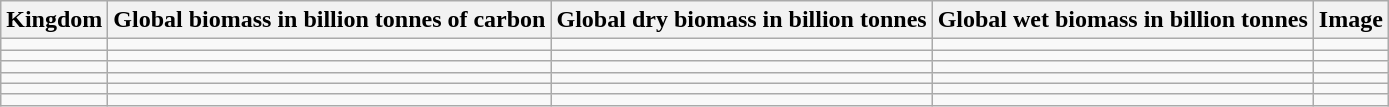<table class="wikitable sortable">
<tr>
<th>Kingdom</th>
<th>Global biomass in billion tonnes of carbon</th>
<th>Global dry biomass in billion tonnes</th>
<th>Global wet biomass in billion tonnes</th>
<th>Image</th>
</tr>
<tr>
<td></td>
<td></td>
<td></td>
<td></td>
<td></td>
</tr>
<tr>
<td></td>
<td></td>
<td></td>
<td></td>
<td></td>
</tr>
<tr>
<td></td>
<td></td>
<td></td>
<td></td>
<td></td>
</tr>
<tr>
<td></td>
<td></td>
<td></td>
<td></td>
<td></td>
</tr>
<tr>
<td></td>
<td></td>
<td></td>
<td></td>
<td></td>
</tr>
<tr>
<td></td>
<td></td>
<td></td>
<td></td>
</tr>
</table>
